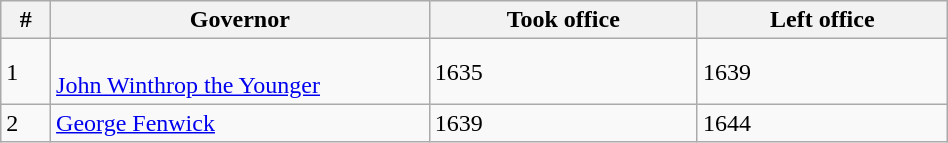<table class=wikitable width=50%>
<tr>
<th scope="col">#</th>
<th scope="col" width=40%>Governor</th>
<th scope="col">Took office</th>
<th scope="col">Left office</th>
</tr>
<tr>
<td>1</td>
<td> <br> <a href='#'>John Winthrop the Younger</a></td>
<td>1635</td>
<td>1639</td>
</tr>
<tr>
<td>2</td>
<td><a href='#'>George Fenwick</a></td>
<td>1639</td>
<td>1644</td>
</tr>
</table>
